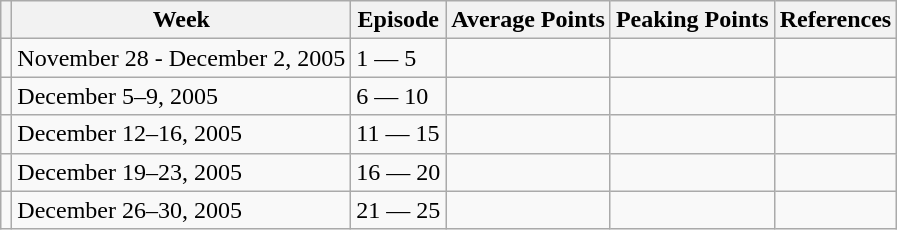<table class="wikitable">
<tr>
<th></th>
<th>Week</th>
<th>Episode</th>
<th>Average Points</th>
<th>Peaking Points</th>
<th>References</th>
</tr>
<tr>
<td></td>
<td>November 28 - December 2, 2005</td>
<td>1 — 5</td>
<td></td>
<td></td>
<td></td>
</tr>
<tr>
<td></td>
<td>December 5–9, 2005</td>
<td>6 — 10</td>
<td></td>
<td></td>
<td></td>
</tr>
<tr>
<td></td>
<td>December 12–16, 2005</td>
<td>11 — 15</td>
<td></td>
<td></td>
<td></td>
</tr>
<tr>
<td></td>
<td>December 19–23, 2005</td>
<td>16 — 20</td>
<td></td>
<td></td>
<td></td>
</tr>
<tr>
<td></td>
<td>December 26–30, 2005</td>
<td>21 — 25</td>
<td></td>
<td></td>
<td></td>
</tr>
</table>
